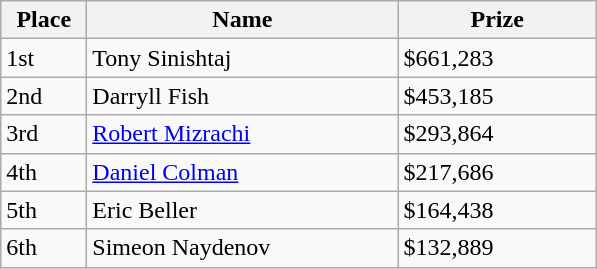<table class="wikitable">
<tr>
<th style="width:50px;">Place</th>
<th style="width:200px;">Name</th>
<th style="width:125px;">Prize</th>
</tr>
<tr>
<td>1st</td>
<td> Tony Sinishtaj</td>
<td>$661,283</td>
</tr>
<tr>
<td>2nd</td>
<td> Darryll Fish</td>
<td>$453,185</td>
</tr>
<tr>
<td>3rd</td>
<td> <a href='#'>Robert Mizrachi</a></td>
<td>$293,864</td>
</tr>
<tr>
<td>4th</td>
<td> <a href='#'>Daniel Colman</a></td>
<td>$217,686</td>
</tr>
<tr>
<td>5th</td>
<td> Eric Beller</td>
<td>$164,438</td>
</tr>
<tr>
<td>6th</td>
<td> Simeon Naydenov</td>
<td>$132,889</td>
</tr>
</table>
